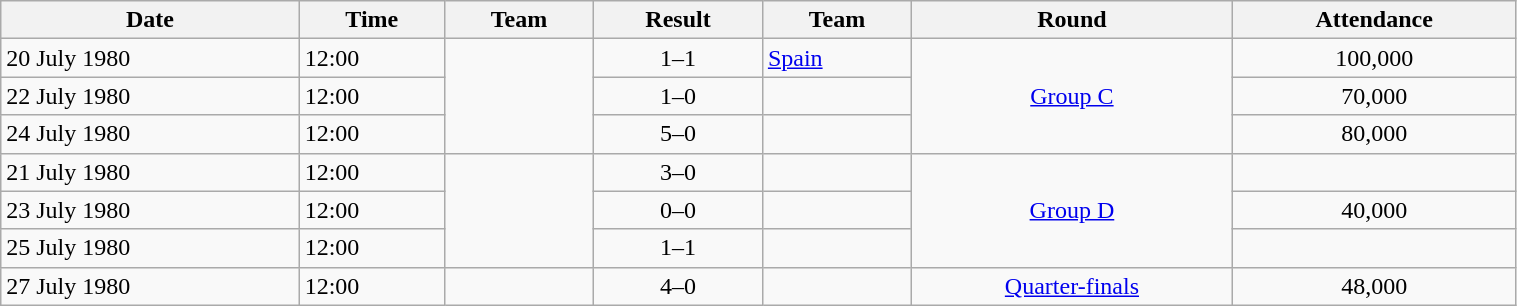<table class="wikitable" style="text-align:left; width:80%;">
<tr>
<th>Date</th>
<th>Time</th>
<th>Team</th>
<th>Result</th>
<th>Team</th>
<th>Round</th>
<th>Attendance</th>
</tr>
<tr>
<td>20 July 1980</td>
<td>12:00</td>
<td rowspan="3"></td>
<td align=center>1–1</td>
<td> <a href='#'>Spain</a></td>
<td rowspan="3" style="text-align:center;"><a href='#'>Group C</a></td>
<td align=center>100,000</td>
</tr>
<tr>
<td>22 July 1980</td>
<td>12:00</td>
<td align=center>1–0</td>
<td></td>
<td align=center>70,000</td>
</tr>
<tr>
<td>24 July 1980</td>
<td>12:00</td>
<td align=center>5–0</td>
<td></td>
<td align=center>80,000</td>
</tr>
<tr>
<td>21 July 1980</td>
<td>12:00</td>
<td rowspan="3"></td>
<td align=center>3–0</td>
<td></td>
<td rowspan="3" style="text-align:center;"><a href='#'>Group D</a></td>
<td align=center></td>
</tr>
<tr>
<td>23 July 1980</td>
<td>12:00</td>
<td align=center>0–0</td>
<td></td>
<td align=center>40,000</td>
</tr>
<tr>
<td>25 July 1980</td>
<td>12:00</td>
<td align=center>1–1</td>
<td></td>
<td align=center></td>
</tr>
<tr>
<td>27 July 1980</td>
<td>12:00</td>
<td></td>
<td align=center>4–0</td>
<td></td>
<td align=center><a href='#'>Quarter-finals</a></td>
<td align=center>48,000</td>
</tr>
</table>
